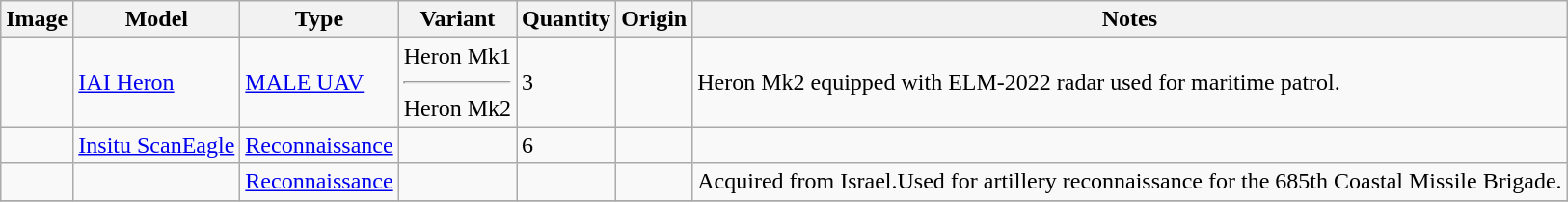<table class="wikitable">
<tr>
<th style="text-align: center;">Image</th>
<th style="text-align: center;">Model</th>
<th style="text-align: center;">Type</th>
<th style="text-align: center;">Variant</th>
<th>Quantity</th>
<th style="text-align: center;">Origin</th>
<th>Notes</th>
</tr>
<tr>
<td></td>
<td><a href='#'>IAI Heron</a></td>
<td><a href='#'>MALE UAV</a></td>
<td>Heron Mk1<hr>Heron Mk2</td>
<td>3</td>
<td></td>
<td>Heron Mk2 equipped with ELM-2022 radar used for maritime patrol.</td>
</tr>
<tr>
<td></td>
<td><a href='#'>Insitu ScanEagle</a></td>
<td><a href='#'>Reconnaissance</a></td>
<td></td>
<td>6</td>
<td></td>
<td></td>
</tr>
<tr>
<td></td>
<td></td>
<td><a href='#'>Reconnaissance</a></td>
<td></td>
<td></td>
<td></td>
<td>Acquired from Israel.Used for artillery reconnaissance for the 685th Coastal Missile Brigade.</td>
</tr>
<tr>
</tr>
</table>
